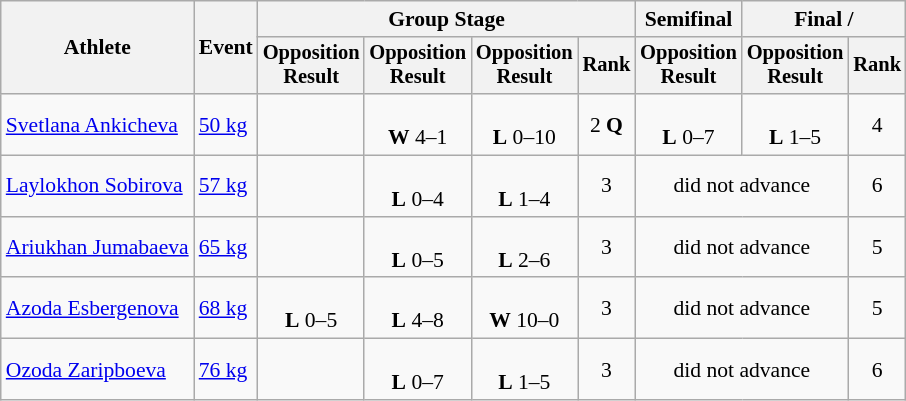<table class=wikitable style=font-size:90%;text-align:center>
<tr>
<th rowspan=2>Athlete</th>
<th rowspan=2>Event</th>
<th colspan=4>Group Stage</th>
<th>Semifinal</th>
<th colspan=2>Final / </th>
</tr>
<tr style=font-size:95%>
<th>Opposition<br>Result</th>
<th>Opposition<br>Result</th>
<th>Opposition<br>Result</th>
<th>Rank</th>
<th>Opposition<br>Result</th>
<th>Opposition<br>Result</th>
<th>Rank</th>
</tr>
<tr>
<td align=left><a href='#'>Svetlana Ankicheva</a></td>
<td align=left><a href='#'>50 kg</a></td>
<td></td>
<td><br><strong>W</strong> 4–1</td>
<td><br><strong>L</strong> 0–10</td>
<td>2 <strong>Q</strong></td>
<td><br><strong>L</strong> 0–7</td>
<td><br><strong>L</strong> 1–5</td>
<td>4</td>
</tr>
<tr>
<td align=left><a href='#'>Laylokhon Sobirova</a></td>
<td align=left><a href='#'>57 kg</a></td>
<td></td>
<td><br><strong>L</strong> 0–4</td>
<td><br><strong>L</strong> 1–4</td>
<td>3</td>
<td colspan=2>did not advance</td>
<td>6</td>
</tr>
<tr>
<td align=left><a href='#'>Ariukhan Jumabaeva</a></td>
<td align=left><a href='#'>65 kg</a></td>
<td></td>
<td><br><strong>L</strong> 0–5</td>
<td><br><strong>L</strong> 2–6</td>
<td>3</td>
<td colspan=2>did not advance</td>
<td>5</td>
</tr>
<tr>
<td align=left><a href='#'>Azoda Esbergenova</a></td>
<td align=left><a href='#'>68 kg</a></td>
<td><br><strong>L</strong> 0–5</td>
<td><br><strong>L</strong> 4–8</td>
<td><br><strong>W</strong> 10–0</td>
<td>3</td>
<td colspan=2>did not advance</td>
<td>5</td>
</tr>
<tr>
<td align=left><a href='#'>Ozoda Zaripboeva</a></td>
<td align=left><a href='#'>76 kg</a></td>
<td></td>
<td><br><strong>L</strong> 0–7</td>
<td><br><strong>L</strong> 1–5</td>
<td>3</td>
<td colspan=2>did not advance</td>
<td>6</td>
</tr>
</table>
